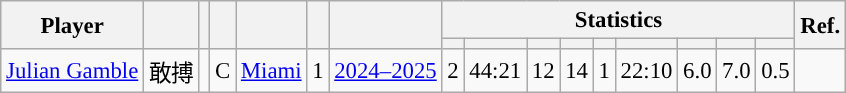<table class="wikitable sortable" style="font-size:95%; text-align:right;">
<tr>
<th rowspan="2">Player</th>
<th rowspan="2"></th>
<th rowspan="2"></th>
<th rowspan="2"></th>
<th rowspan="2"></th>
<th rowspan="2"></th>
<th rowspan="2"></th>
<th colspan="9">Statistics</th>
<th rowspan="2">Ref.</th>
</tr>
<tr>
<th></th>
<th></th>
<th></th>
<th></th>
<th></th>
<th></th>
<th></th>
<th></th>
<th></th>
</tr>
<tr>
<td align="left"><a href='#'>Julian Gamble</a></td>
<td align="left">敢搏</td>
<td align="center"></td>
<td align="center">C</td>
<td align="left"><a href='#'>Miami</a></td>
<td align="center">1</td>
<td align="center"><a href='#'>2024–2025</a></td>
<td>2</td>
<td>44:21</td>
<td>12</td>
<td>14</td>
<td>1</td>
<td>22:10</td>
<td>6.0</td>
<td>7.0</td>
<td>0.5</td>
<td align="center"></td>
</tr>
</table>
